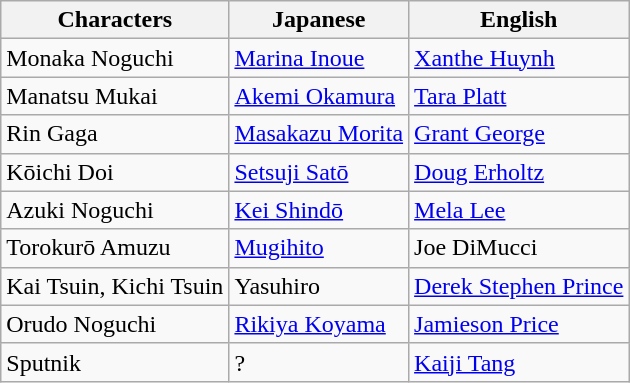<table class="wikitable">
<tr>
<th>Characters</th>
<th>Japanese</th>
<th>English</th>
</tr>
<tr>
<td>Monaka Noguchi</td>
<td><a href='#'>Marina Inoue</a></td>
<td><a href='#'>Xanthe Huynh</a></td>
</tr>
<tr>
<td>Manatsu Mukai</td>
<td><a href='#'>Akemi Okamura</a></td>
<td><a href='#'>Tara Platt</a></td>
</tr>
<tr>
<td>Rin Gaga</td>
<td><a href='#'>Masakazu Morita</a></td>
<td><a href='#'>Grant George</a></td>
</tr>
<tr>
<td>Kōichi Doi</td>
<td><a href='#'>Setsuji Satō</a></td>
<td><a href='#'>Doug Erholtz</a></td>
</tr>
<tr>
<td>Azuki Noguchi</td>
<td><a href='#'>Kei Shindō</a></td>
<td><a href='#'>Mela Lee</a></td>
</tr>
<tr>
<td>Torokurō Amuzu</td>
<td><a href='#'>Mugihito</a></td>
<td>Joe DiMucci</td>
</tr>
<tr>
<td>Kai Tsuin, Kichi Tsuin</td>
<td>Yasuhiro</td>
<td><a href='#'>Derek Stephen Prince</a></td>
</tr>
<tr>
<td>Orudo Noguchi</td>
<td><a href='#'>Rikiya Koyama</a></td>
<td><a href='#'>Jamieson Price</a></td>
</tr>
<tr>
<td>Sputnik</td>
<td>?</td>
<td><a href='#'>Kaiji Tang</a></td>
</tr>
</table>
